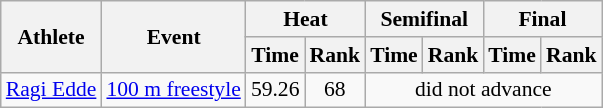<table class=wikitable style="font-size:90%">
<tr>
<th rowspan=2>Athlete</th>
<th rowspan=2>Event</th>
<th colspan=2>Heat</th>
<th colspan=2>Semifinal</th>
<th colspan=2>Final</th>
</tr>
<tr>
<th>Time</th>
<th>Rank</th>
<th>Time</th>
<th>Rank</th>
<th>Time</th>
<th>Rank</th>
</tr>
<tr align=center>
<td><a href='#'>Ragi Edde</a></td>
<td><a href='#'>100 m freestyle</a></td>
<td>59.26</td>
<td>68</td>
<td colspan=6>did not advance</td>
</tr>
</table>
